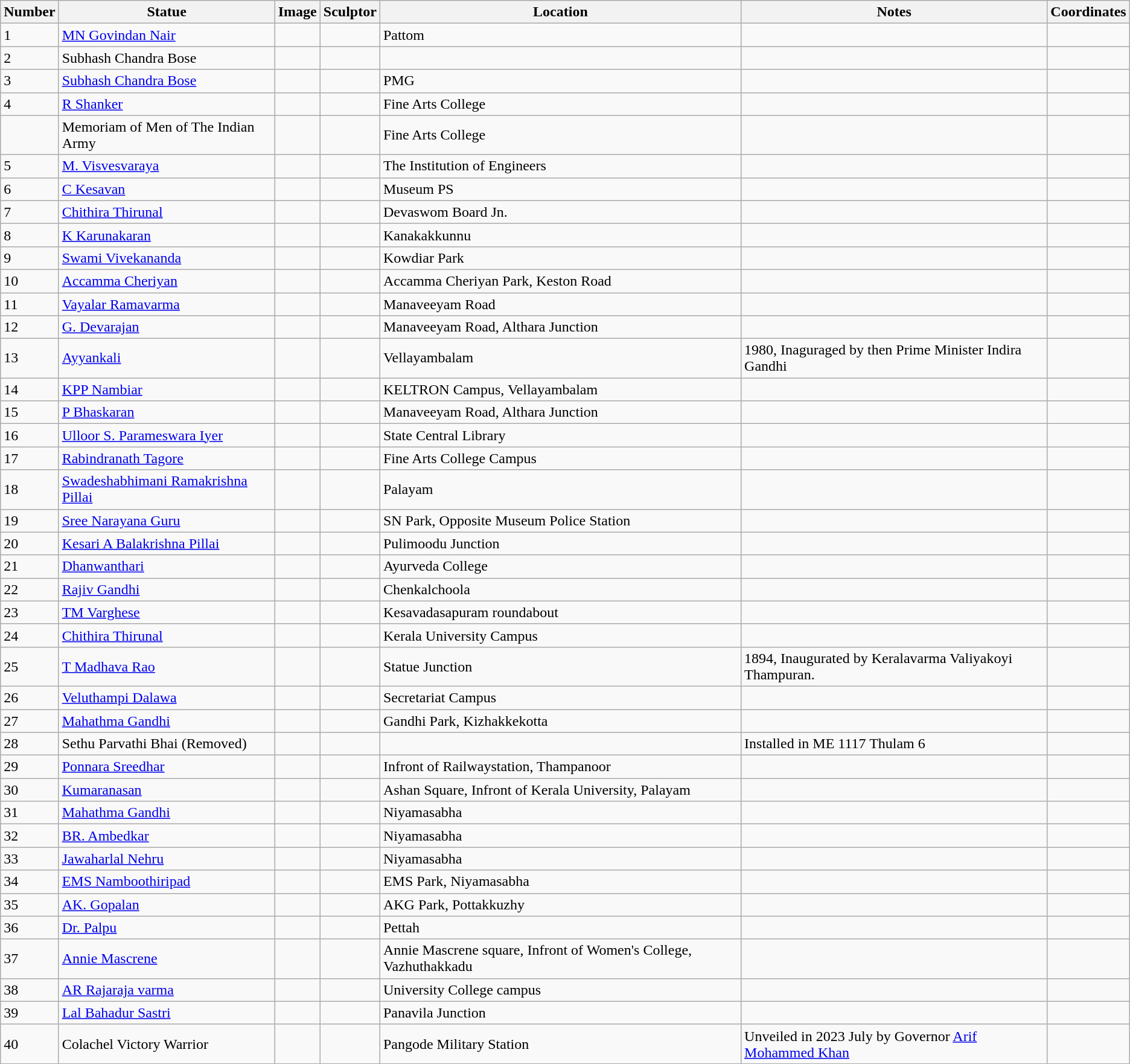<table class="wikitable sortable">
<tr>
<th data-sort-type="number">Number</th>
<th>Statue</th>
<th class="unsortable">Image</th>
<th>Sculptor</th>
<th>Location</th>
<th class="unsortable">Notes</th>
<th>Coordinates</th>
</tr>
<tr>
<td>1</td>
<td><a href='#'>MN Govindan Nair</a></td>
<td></td>
<td></td>
<td>Pattom</td>
<td></td>
<td></td>
</tr>
<tr>
<td>2</td>
<td>Subhash Chandra Bose</td>
<td></td>
<td></td>
<td></td>
<td></td>
<td></td>
</tr>
<tr>
<td>3</td>
<td><a href='#'>Subhash Chandra Bose</a></td>
<td></td>
<td></td>
<td>PMG</td>
<td></td>
<td></td>
</tr>
<tr>
<td>4</td>
<td><a href='#'>R Shanker</a></td>
<td></td>
<td></td>
<td>Fine Arts College</td>
<td></td>
<td></td>
</tr>
<tr>
<td></td>
<td>Memoriam of Men of The Indian Army</td>
<td></td>
<td></td>
<td>Fine Arts College</td>
<td></td>
<td></td>
</tr>
<tr>
<td>5</td>
<td><a href='#'>M. Visvesvaraya</a></td>
<td></td>
<td></td>
<td>The Institution of Engineers</td>
<td></td>
<td></td>
</tr>
<tr>
<td>6</td>
<td><a href='#'>C Kesavan</a></td>
<td></td>
<td></td>
<td>Museum PS</td>
<td></td>
<td></td>
</tr>
<tr>
<td>7</td>
<td><a href='#'>Chithira Thirunal</a></td>
<td></td>
<td></td>
<td>Devaswom Board Jn.</td>
<td></td>
<td></td>
</tr>
<tr>
<td>8</td>
<td><a href='#'>K Karunakaran</a></td>
<td></td>
<td></td>
<td>Kanakakkunnu</td>
<td></td>
<td></td>
</tr>
<tr>
<td>9</td>
<td><a href='#'>Swami Vivekananda</a></td>
<td></td>
<td></td>
<td>Kowdiar Park</td>
<td></td>
<td></td>
</tr>
<tr>
<td>10</td>
<td><a href='#'>Accamma Cheriyan</a></td>
<td></td>
<td></td>
<td>Accamma Cheriyan Park, Keston Road</td>
<td></td>
<td></td>
</tr>
<tr>
<td>11</td>
<td><a href='#'>Vayalar Ramavarma</a></td>
<td></td>
<td></td>
<td>Manaveeyam Road</td>
<td></td>
<td></td>
</tr>
<tr>
<td>12</td>
<td><a href='#'>G. Devarajan</a></td>
<td></td>
<td></td>
<td>Manaveeyam Road, Althara Junction</td>
<td></td>
<td></td>
</tr>
<tr>
<td>13</td>
<td><a href='#'>Ayyankali</a></td>
<td></td>
<td></td>
<td>Vellayambalam</td>
<td>1980, Inaguraged by then Prime Minister Indira Gandhi</td>
<td></td>
</tr>
<tr>
<td>14</td>
<td><a href='#'>KPP Nambiar</a></td>
<td></td>
<td></td>
<td>KELTRON Campus, Vellayambalam</td>
<td></td>
<td></td>
</tr>
<tr>
<td>15</td>
<td><a href='#'>P Bhaskaran</a></td>
<td></td>
<td></td>
<td>Manaveeyam Road, Althara Junction</td>
<td></td>
<td></td>
</tr>
<tr>
<td>16</td>
<td><a href='#'>Ulloor S. Parameswara Iyer</a></td>
<td></td>
<td></td>
<td>State Central Library</td>
<td></td>
<td></td>
</tr>
<tr>
<td>17</td>
<td><a href='#'>Rabindranath Tagore</a></td>
<td></td>
<td></td>
<td>Fine Arts College Campus</td>
<td></td>
<td></td>
</tr>
<tr>
<td>18</td>
<td><a href='#'>Swadeshabhimani Ramakrishna Pillai</a></td>
<td></td>
<td></td>
<td>Palayam</td>
<td></td>
<td></td>
</tr>
<tr>
<td>19</td>
<td><a href='#'>Sree Narayana Guru</a></td>
<td></td>
<td></td>
<td>SN Park, Opposite Museum Police Station</td>
<td></td>
<td></td>
</tr>
<tr>
<td>20</td>
<td><a href='#'>Kesari A Balakrishna Pillai</a></td>
<td></td>
<td></td>
<td>Pulimoodu Junction</td>
<td></td>
<td></td>
</tr>
<tr>
<td>21</td>
<td><a href='#'>Dhanwanthari</a></td>
<td></td>
<td></td>
<td>Ayurveda College</td>
<td></td>
<td></td>
</tr>
<tr>
<td>22</td>
<td><a href='#'>Rajiv Gandhi</a></td>
<td></td>
<td></td>
<td>Chenkalchoola</td>
<td></td>
<td></td>
</tr>
<tr>
<td>23</td>
<td><a href='#'>TM Varghese</a></td>
<td></td>
<td></td>
<td>Kesavadasapuram roundabout</td>
<td></td>
<td></td>
</tr>
<tr>
<td>24</td>
<td><a href='#'>Chithira Thirunal</a></td>
<td></td>
<td></td>
<td>Kerala University Campus</td>
<td></td>
<td></td>
</tr>
<tr>
<td>25</td>
<td><a href='#'>T Madhava Rao</a></td>
<td></td>
<td></td>
<td>Statue Junction</td>
<td>1894, Inaugurated by Keralavarma Valiyakoyi Thampuran.</td>
<td></td>
</tr>
<tr>
<td>26</td>
<td><a href='#'>Veluthampi Dalawa</a></td>
<td></td>
<td></td>
<td>Secretariat Campus</td>
<td></td>
<td></td>
</tr>
<tr>
<td>27</td>
<td><a href='#'>Mahathma Gandhi</a></td>
<td></td>
<td></td>
<td>Gandhi Park, Kizhakkekotta</td>
<td></td>
<td></td>
</tr>
<tr>
<td>28</td>
<td>Sethu Parvathi Bhai (Removed)</td>
<td></td>
<td></td>
<td></td>
<td>Installed in ME 1117 Thulam 6</td>
<td></td>
</tr>
<tr>
<td>29</td>
<td><a href='#'>Ponnara Sreedhar</a></td>
<td></td>
<td></td>
<td>Infront of Railwaystation, Thampanoor</td>
<td></td>
<td></td>
</tr>
<tr>
<td>30</td>
<td><a href='#'>Kumaranasan</a></td>
<td></td>
<td></td>
<td>Ashan Square, Infront of Kerala University, Palayam</td>
<td></td>
<td></td>
</tr>
<tr>
<td>31</td>
<td><a href='#'>Mahathma Gandhi</a></td>
<td></td>
<td></td>
<td>Niyamasabha</td>
<td></td>
<td></td>
</tr>
<tr>
<td>32</td>
<td><a href='#'>BR. Ambedkar</a></td>
<td></td>
<td></td>
<td>Niyamasabha</td>
<td></td>
<td></td>
</tr>
<tr>
<td>33</td>
<td><a href='#'>Jawaharlal Nehru</a></td>
<td></td>
<td></td>
<td>Niyamasabha</td>
<td></td>
<td></td>
</tr>
<tr>
<td>34</td>
<td><a href='#'>EMS Namboothiripad</a></td>
<td></td>
<td></td>
<td>EMS Park, Niyamasabha</td>
<td></td>
<td></td>
</tr>
<tr>
<td>35</td>
<td><a href='#'>AK. Gopalan</a></td>
<td></td>
<td></td>
<td>AKG Park, Pottakkuzhy</td>
<td></td>
<td></td>
</tr>
<tr>
<td>36</td>
<td><a href='#'>Dr. Palpu</a></td>
<td></td>
<td></td>
<td>Pettah</td>
<td></td>
<td></td>
</tr>
<tr>
<td>37</td>
<td><a href='#'>Annie Mascrene</a></td>
<td></td>
<td></td>
<td>Annie Mascrene square, Infront of Women's College, Vazhuthakkadu</td>
<td></td>
<td></td>
</tr>
<tr>
<td>38</td>
<td><a href='#'>AR Rajaraja varma</a></td>
<td></td>
<td></td>
<td>University College campus</td>
<td></td>
<td></td>
</tr>
<tr>
<td>39</td>
<td><a href='#'>Lal Bahadur Sastri</a></td>
<td></td>
<td></td>
<td>Panavila Junction</td>
<td></td>
<td></td>
</tr>
<tr>
<td>40</td>
<td>Colachel Victory Warrior</td>
<td></td>
<td></td>
<td>Pangode Military Station</td>
<td>Unveiled in 2023 July by Governor <a href='#'>Arif Mohammed Khan</a></td>
<td></td>
</tr>
</table>
